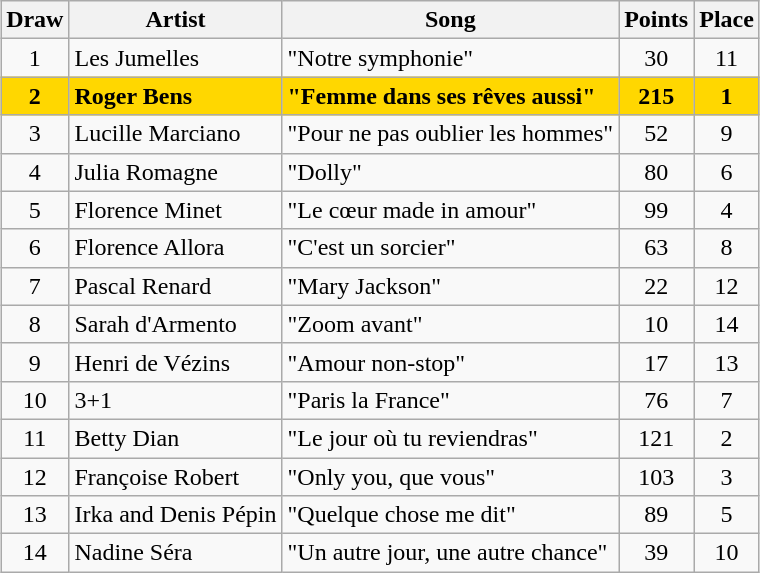<table class="sortable wikitable" style="margin: 1em auto 1em auto; text-align:center">
<tr>
<th>Draw</th>
<th>Artist</th>
<th>Song</th>
<th>Points</th>
<th>Place</th>
</tr>
<tr>
<td>1</td>
<td align="left">Les Jumelles</td>
<td align="left">"Notre symphonie"</td>
<td>30</td>
<td>11</td>
</tr>
<tr style="font-weight:bold; background:gold;">
<td>2</td>
<td align="left">Roger Bens</td>
<td align="left">"Femme dans ses rêves aussi"</td>
<td>215</td>
<td>1</td>
</tr>
<tr>
<td>3</td>
<td align="left">Lucille Marciano</td>
<td align="left">"Pour ne pas oublier les hommes"</td>
<td>52</td>
<td>9</td>
</tr>
<tr>
<td>4</td>
<td align="left">Julia Romagne</td>
<td align="left">"Dolly"</td>
<td>80</td>
<td>6</td>
</tr>
<tr>
<td>5</td>
<td align="left">Florence Minet</td>
<td align="left">"Le cœur made in amour"</td>
<td>99</td>
<td>4</td>
</tr>
<tr>
<td>6</td>
<td align="left">Florence Allora</td>
<td align="left">"C'est un sorcier"</td>
<td>63</td>
<td>8</td>
</tr>
<tr>
<td>7</td>
<td align="left">Pascal Renard</td>
<td align="left">"Mary Jackson"</td>
<td>22</td>
<td>12</td>
</tr>
<tr>
<td>8</td>
<td align="left">Sarah d'Armento</td>
<td align="left">"Zoom avant"</td>
<td>10</td>
<td>14</td>
</tr>
<tr>
<td>9</td>
<td align="left">Henri de Vézins</td>
<td align="left">"Amour non-stop"</td>
<td>17</td>
<td>13</td>
</tr>
<tr>
<td>10</td>
<td align="left">3+1</td>
<td align="left">"Paris la France"</td>
<td>76</td>
<td>7</td>
</tr>
<tr>
<td>11</td>
<td align="left">Betty Dian</td>
<td align="left">"Le jour où tu reviendras"</td>
<td>121</td>
<td>2</td>
</tr>
<tr>
<td>12</td>
<td align="left">Françoise Robert</td>
<td align="left">"Only you, que vous"</td>
<td>103</td>
<td>3</td>
</tr>
<tr>
<td>13</td>
<td align="left">Irka and Denis Pépin</td>
<td align="left">"Quelque chose me dit"</td>
<td>89</td>
<td>5</td>
</tr>
<tr>
<td>14</td>
<td align="left">Nadine Séra</td>
<td align="left">"Un autre jour, une autre chance"</td>
<td>39</td>
<td>10</td>
</tr>
</table>
